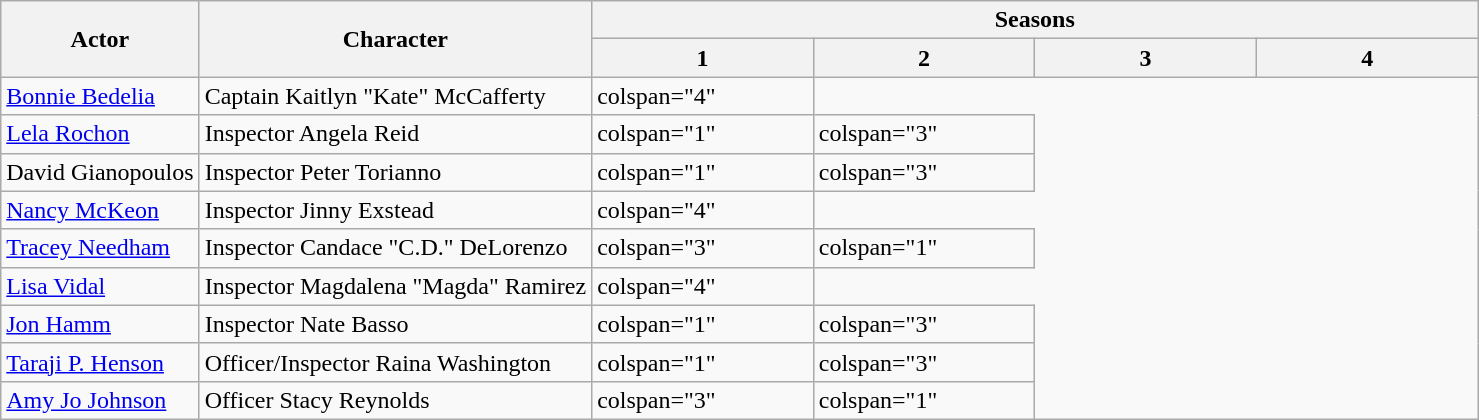<table class="wikitable">
<tr>
<th rowspan="2">Actor</th>
<th rowspan="2">Character</th>
<th colspan="7">Seasons</th>
</tr>
<tr>
<th style="width:15%;">1</th>
<th style="width:15%;">2</th>
<th style="width:15%;">3</th>
<th style="width:15%;">4</th>
</tr>
<tr>
<td><a href='#'>Bonnie Bedelia</a></td>
<td>Captain Kaitlyn "Kate" McCafferty</td>
<td>colspan="4" </td>
</tr>
<tr>
<td><a href='#'>Lela Rochon</a></td>
<td>Inspector Angela Reid</td>
<td>colspan="1" </td>
<td>colspan="3" </td>
</tr>
<tr>
<td>David Gianopoulos</td>
<td>Inspector Peter Torianno</td>
<td>colspan="1" </td>
<td>colspan="3" </td>
</tr>
<tr>
<td><a href='#'>Nancy McKeon</a></td>
<td>Inspector Jinny Exstead</td>
<td>colspan="4" </td>
</tr>
<tr>
<td><a href='#'>Tracey Needham</a></td>
<td>Inspector Candace "C.D." DeLorenzo</td>
<td>colspan="3" </td>
<td>colspan="1" </td>
</tr>
<tr>
<td><a href='#'>Lisa Vidal</a></td>
<td>Inspector Magdalena "Magda" Ramirez</td>
<td>colspan="4" </td>
</tr>
<tr>
<td><a href='#'>Jon Hamm</a></td>
<td>Inspector Nate Basso</td>
<td>colspan="1" </td>
<td>colspan="3" </td>
</tr>
<tr>
<td><a href='#'>Taraji P. Henson</a></td>
<td>Officer/Inspector Raina Washington</td>
<td>colspan="1" </td>
<td>colspan="3" </td>
</tr>
<tr>
<td><a href='#'>Amy Jo Johnson</a></td>
<td>Officer Stacy Reynolds</td>
<td>colspan="3" </td>
<td>colspan="1" </td>
</tr>
</table>
